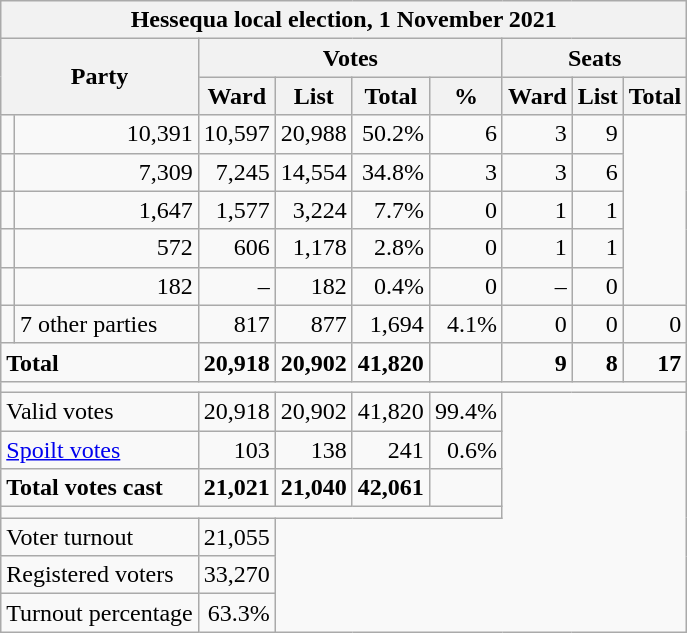<table class=wikitable style="text-align:right">
<tr>
<th colspan="9" align="center">Hessequa local election, 1 November 2021</th>
</tr>
<tr>
<th rowspan="2" colspan="2">Party</th>
<th colspan="4" align="center">Votes</th>
<th colspan="3" align="center">Seats</th>
</tr>
<tr>
<th>Ward</th>
<th>List</th>
<th>Total</th>
<th>%</th>
<th>Ward</th>
<th>List</th>
<th>Total</th>
</tr>
<tr>
<td></td>
<td>10,391</td>
<td>10,597</td>
<td>20,988</td>
<td>50.2%</td>
<td>6</td>
<td>3</td>
<td>9</td>
</tr>
<tr>
<td></td>
<td>7,309</td>
<td>7,245</td>
<td>14,554</td>
<td>34.8%</td>
<td>3</td>
<td>3</td>
<td>6</td>
</tr>
<tr>
<td></td>
<td>1,647</td>
<td>1,577</td>
<td>3,224</td>
<td>7.7%</td>
<td>0</td>
<td>1</td>
<td>1</td>
</tr>
<tr>
<td></td>
<td>572</td>
<td>606</td>
<td>1,178</td>
<td>2.8%</td>
<td>0</td>
<td>1</td>
<td>1</td>
</tr>
<tr>
<td></td>
<td>182</td>
<td>–</td>
<td>182</td>
<td>0.4%</td>
<td>0</td>
<td>–</td>
<td>0</td>
</tr>
<tr>
<td></td>
<td style="text-align:left">7 other parties</td>
<td>817</td>
<td>877</td>
<td>1,694</td>
<td>4.1%</td>
<td>0</td>
<td>0</td>
<td>0</td>
</tr>
<tr>
<td colspan="2" style="text-align:left"><strong>Total</strong></td>
<td><strong>20,918</strong></td>
<td><strong>20,902</strong></td>
<td><strong>41,820</strong></td>
<td></td>
<td><strong>9</strong></td>
<td><strong>8</strong></td>
<td><strong>17</strong></td>
</tr>
<tr>
<td colspan="9"></td>
</tr>
<tr>
<td colspan="2" style="text-align:left">Valid votes</td>
<td>20,918</td>
<td>20,902</td>
<td>41,820</td>
<td>99.4%</td>
</tr>
<tr>
<td colspan="2" style="text-align:left"><a href='#'>Spoilt votes</a></td>
<td>103</td>
<td>138</td>
<td>241</td>
<td>0.6%</td>
</tr>
<tr>
<td colspan="2" style="text-align:left"><strong>Total votes cast</strong></td>
<td><strong>21,021</strong></td>
<td><strong>21,040</strong></td>
<td><strong>42,061</strong></td>
<td></td>
</tr>
<tr>
<td colspan="6"></td>
</tr>
<tr>
<td colspan="2" style="text-align:left">Voter turnout</td>
<td>21,055</td>
</tr>
<tr>
<td colspan="2" style="text-align:left">Registered voters</td>
<td>33,270</td>
</tr>
<tr>
<td colspan="2" style="text-align:left">Turnout percentage</td>
<td>63.3%</td>
</tr>
</table>
